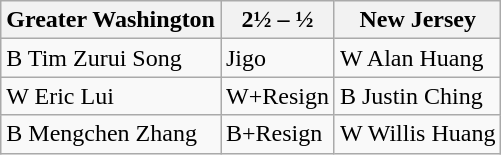<table class="wikitable">
<tr>
<th>Greater Washington</th>
<th>2½ – ½</th>
<th>New Jersey</th>
</tr>
<tr>
<td>B Tim Zurui Song</td>
<td>Jigo</td>
<td>W Alan Huang</td>
</tr>
<tr>
<td>W Eric Lui</td>
<td>W+Resign</td>
<td>B Justin Ching</td>
</tr>
<tr>
<td>B Mengchen Zhang</td>
<td>B+Resign</td>
<td>W Willis Huang</td>
</tr>
</table>
